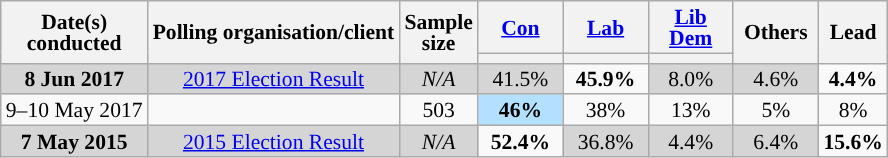<table class="wikitable sortable mw-datatable" style="text-align:center;font-size:90%;line-height:14px;">
<tr>
<th rowspan="2">Date(s)<br>conducted</th>
<th rowspan="2">Polling organisation/client</th>
<th rowspan="2">Sample<br>size</th>
<th style="width:50px;" class="unsortable"><a href='#'>Con</a></th>
<th style="width:50px;" class="unsortable"><a href='#'>Lab</a></th>
<th style="width:50px;" class="unsortable"><a href='#'>Lib Dem</a></th>
<th style="width:50px;" rowspan="2" class="unsortable">Others</th>
<th class="unsortable" style="width:20px;" rowspan="2">Lead</th>
</tr>
<tr>
<th class="unsortable" style="color:inherit;background:"></th>
<th class="unsortable" style="color:inherit;background:"></th>
<th class="unsortable" style="color:inherit;background:"></th>
</tr>
<tr>
<td style="background:#D5D5D5"><strong>8 Jun 2017</strong></td>
<td style="background:#D5D5D5"><a href='#'>2017 Election Result</a></td>
<td style="background:#D5D5D5"><em>N/A</em></td>
<td style="background:#D5D5D5">41.5%</td>
<td style="background:"><strong>45.9%</strong></td>
<td style="background:#D5D5D5">8.0%</td>
<td style="background:#D5D5D5">4.6%</td>
<td style="background:"><strong>4.4%</strong></td>
</tr>
<tr>
<td rowspan=1>9–10 May 2017</td>
<td rowspan=1></td>
<td rowspan=1>503</td>
<td style="background:#B3E0FF"><strong>46%</strong></td>
<td>38%</td>
<td>13%</td>
<td>5%</td>
<td style="background:">8%</td>
</tr>
<tr>
<td style="background:#D5D5D5"><strong>7 May 2015</strong></td>
<td style="background:#D5D5D5"><a href='#'>2015 Election Result</a></td>
<td style="background:#D5D5D5"><em>N/A</em></td>
<td style="background:"><strong>52.4%</strong></td>
<td style="background:#D5D5D5">36.8%</td>
<td style="background:#D5D5D5">4.4%</td>
<td style="background:#D5D5D5">6.4%</td>
<td style="background:"><strong>15.6%</strong></td>
</tr>
</table>
